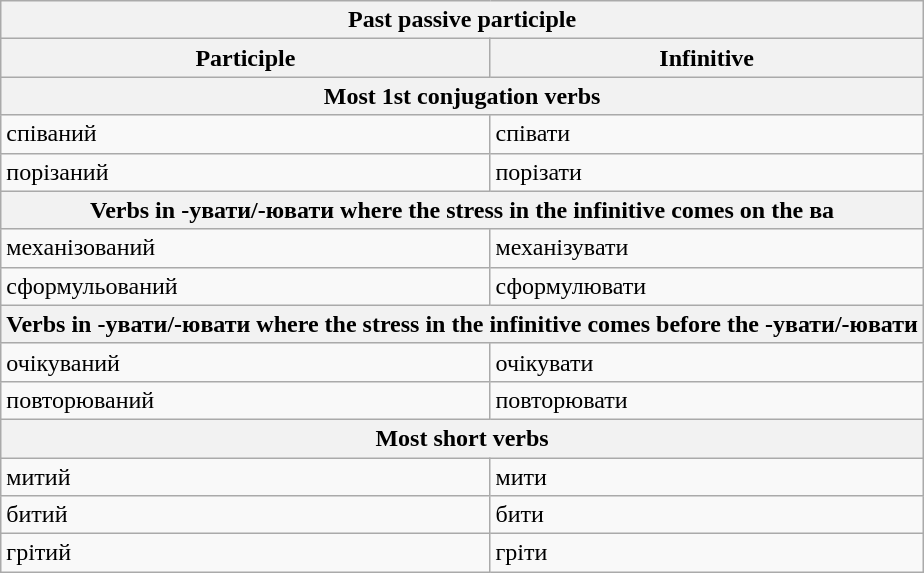<table class="wikitable" align="center">
<tr>
<th colspan="2">Past passive participle</th>
</tr>
<tr>
<th>Participle</th>
<th>Infinitive</th>
</tr>
<tr>
<th colspan="2">Most 1st conjugation verbs</th>
</tr>
<tr>
<td>співа<span>ний</span></td>
<td>співати</td>
</tr>
<tr>
<td>поріза<span>ний</span></td>
<td>порізати</td>
</tr>
<tr>
<th colspan="2">Verbs in -<strong>увати</strong>/-<strong>ювати</strong> where the stress in the infinitive comes on the <strong>ва</strong></th>
</tr>
<tr>
<td>механіз<span>ований</span></td>
<td>механізувати</td>
</tr>
<tr>
<td>сформуль<span>ований</span></td>
<td>сформулювати</td>
</tr>
<tr>
<th colspan="2">Verbs in -<strong>увати</strong>/-<strong>ювати</strong> where the stress in the infinitive comes before the -увати/-ювати</th>
</tr>
<tr>
<td>очік<span>уваний</span></td>
<td>очікувати</td>
</tr>
<tr>
<td>повтор<span>юваний</span></td>
<td>повторювати</td>
</tr>
<tr>
<th colspan="2">Most short verbs</th>
</tr>
<tr>
<td>ми<span>тий</span></td>
<td>мити</td>
</tr>
<tr>
<td>би<span>тий</span></td>
<td>бити</td>
</tr>
<tr>
<td>грі<span>тий</span></td>
<td>гріти</td>
</tr>
</table>
